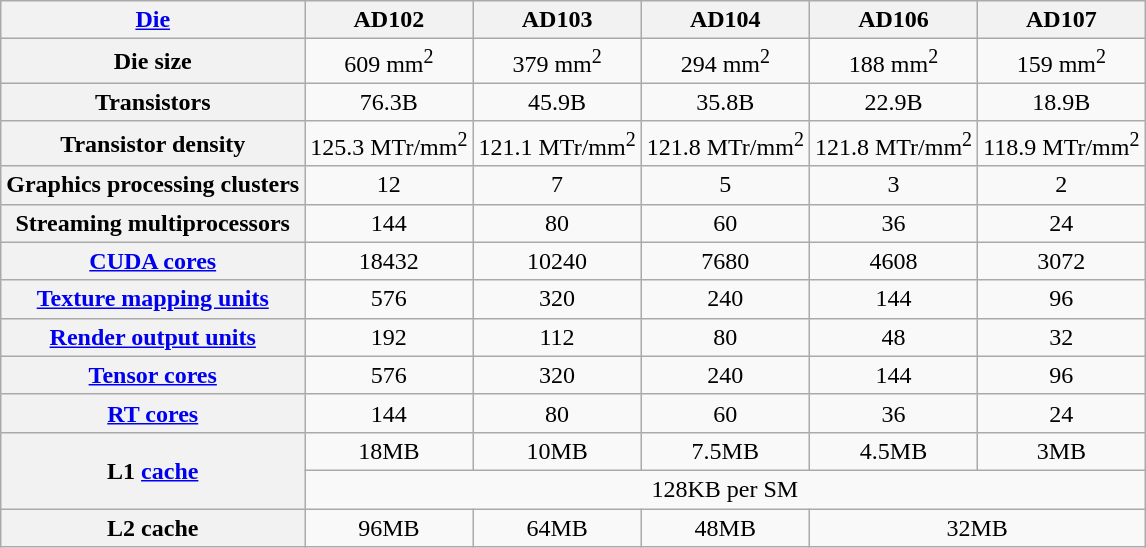<table class="wikitable" style="font-size:100%; text-align:center;">
<tr>
<th><a href='#'>Die</a></th>
<th>AD102</th>
<th>AD103</th>
<th>AD104</th>
<th>AD106</th>
<th>AD107</th>
</tr>
<tr>
<th>Die size</th>
<td>609 mm<sup>2</sup></td>
<td>379 mm<sup>2</sup></td>
<td>294 mm<sup>2</sup></td>
<td>188 mm<sup>2</sup></td>
<td>159 mm<sup>2</sup></td>
</tr>
<tr>
<th>Transistors</th>
<td>76.3B</td>
<td>45.9B</td>
<td>35.8B</td>
<td>22.9B</td>
<td>18.9B</td>
</tr>
<tr>
<th>Transistor density</th>
<td>125.3 MTr/mm<sup>2</sup></td>
<td>121.1 MTr/mm<sup>2</sup></td>
<td>121.8 MTr/mm<sup>2</sup></td>
<td>121.8 MTr/mm<sup>2</sup></td>
<td>118.9 MTr/mm<sup>2</sup></td>
</tr>
<tr>
<th>Graphics processing clusters</th>
<td>12</td>
<td>7</td>
<td>5</td>
<td>3</td>
<td>2</td>
</tr>
<tr>
<th>Streaming multiprocessors</th>
<td>144</td>
<td>80</td>
<td>60</td>
<td>36</td>
<td>24</td>
</tr>
<tr>
<th><a href='#'>CUDA cores</a></th>
<td>18432</td>
<td>10240</td>
<td>7680</td>
<td>4608</td>
<td>3072</td>
</tr>
<tr>
<th><a href='#'>Texture mapping units</a></th>
<td>576</td>
<td>320</td>
<td>240</td>
<td>144</td>
<td>96</td>
</tr>
<tr>
<th><a href='#'>Render output units</a></th>
<td>192</td>
<td>112</td>
<td>80</td>
<td>48</td>
<td>32</td>
</tr>
<tr>
<th><a href='#'>Tensor cores</a></th>
<td>576</td>
<td>320</td>
<td>240</td>
<td>144</td>
<td>96</td>
</tr>
<tr>
<th><a href='#'>RT cores</a></th>
<td>144</td>
<td>80</td>
<td>60</td>
<td>36</td>
<td>24</td>
</tr>
<tr>
<th rowspan="2">L1 <a href='#'>cache</a></th>
<td>18MB</td>
<td>10MB</td>
<td>7.5MB</td>
<td>4.5MB</td>
<td>3MB</td>
</tr>
<tr>
<td colspan="5">128KB per SM</td>
</tr>
<tr>
<th>L2 cache</th>
<td>96MB</td>
<td>64MB</td>
<td>48MB</td>
<td colspan="2">32MB</td>
</tr>
</table>
